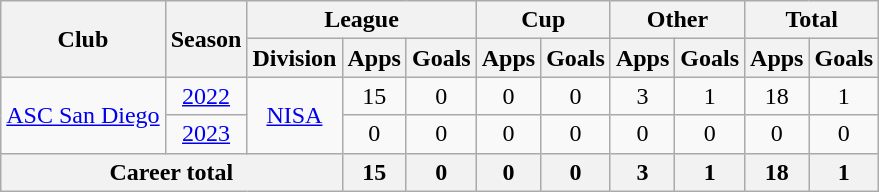<table class=wikitable style=text-align:center>
<tr>
<th rowspan="2">Club</th>
<th rowspan="2">Season</th>
<th colspan="3">League</th>
<th colspan="2">Cup</th>
<th colspan="2">Other</th>
<th colspan="2">Total</th>
</tr>
<tr>
<th>Division</th>
<th>Apps</th>
<th>Goals</th>
<th>Apps</th>
<th>Goals</th>
<th>Apps</th>
<th>Goals</th>
<th>Apps</th>
<th>Goals</th>
</tr>
<tr>
<td rowspan="2"><a href='#'>ASC San Diego</a></td>
<td><a href='#'>2022</a></td>
<td rowspan="2"><a href='#'>NISA</a></td>
<td>15</td>
<td>0</td>
<td>0</td>
<td>0</td>
<td>3</td>
<td>1</td>
<td>18</td>
<td>1</td>
</tr>
<tr>
<td><a href='#'>2023</a></td>
<td>0</td>
<td>0</td>
<td>0</td>
<td>0</td>
<td>0</td>
<td>0</td>
<td>0</td>
<td>0</td>
</tr>
<tr>
<th colspan="3">Career total</th>
<th>15</th>
<th>0</th>
<th>0</th>
<th>0</th>
<th>3</th>
<th>1</th>
<th>18</th>
<th>1</th>
</tr>
</table>
